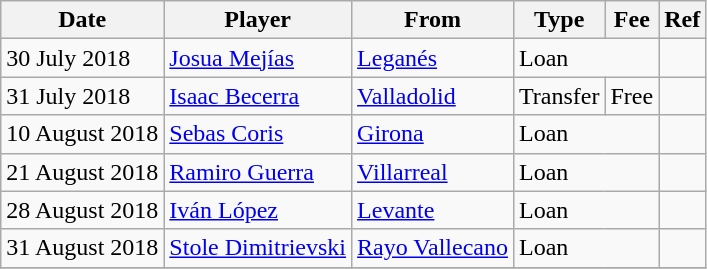<table class="wikitable">
<tr>
<th>Date</th>
<th>Player</th>
<th>From</th>
<th>Type</th>
<th>Fee</th>
<th>Ref</th>
</tr>
<tr>
<td>30 July 2018</td>
<td> <a href='#'>Josua Mejías</a></td>
<td> <a href='#'>Leganés</a></td>
<td colspan=2>Loan</td>
<td></td>
</tr>
<tr>
<td>31 July 2018</td>
<td> <a href='#'>Isaac Becerra</a></td>
<td> <a href='#'>Valladolid</a></td>
<td>Transfer</td>
<td>Free</td>
<td></td>
</tr>
<tr>
<td>10 August 2018</td>
<td> <a href='#'>Sebas Coris</a></td>
<td> <a href='#'>Girona</a></td>
<td colspan=2>Loan</td>
<td></td>
</tr>
<tr>
<td>21 August 2018</td>
<td> <a href='#'>Ramiro Guerra</a></td>
<td> <a href='#'>Villarreal</a></td>
<td colspan=2>Loan</td>
<td></td>
</tr>
<tr>
<td>28 August 2018</td>
<td> <a href='#'>Iván López</a></td>
<td> <a href='#'>Levante</a></td>
<td colspan=2>Loan</td>
<td></td>
</tr>
<tr>
<td>31 August 2018</td>
<td> <a href='#'>Stole Dimitrievski</a></td>
<td> <a href='#'>Rayo Vallecano</a></td>
<td colspan=2>Loan</td>
<td></td>
</tr>
<tr>
</tr>
</table>
